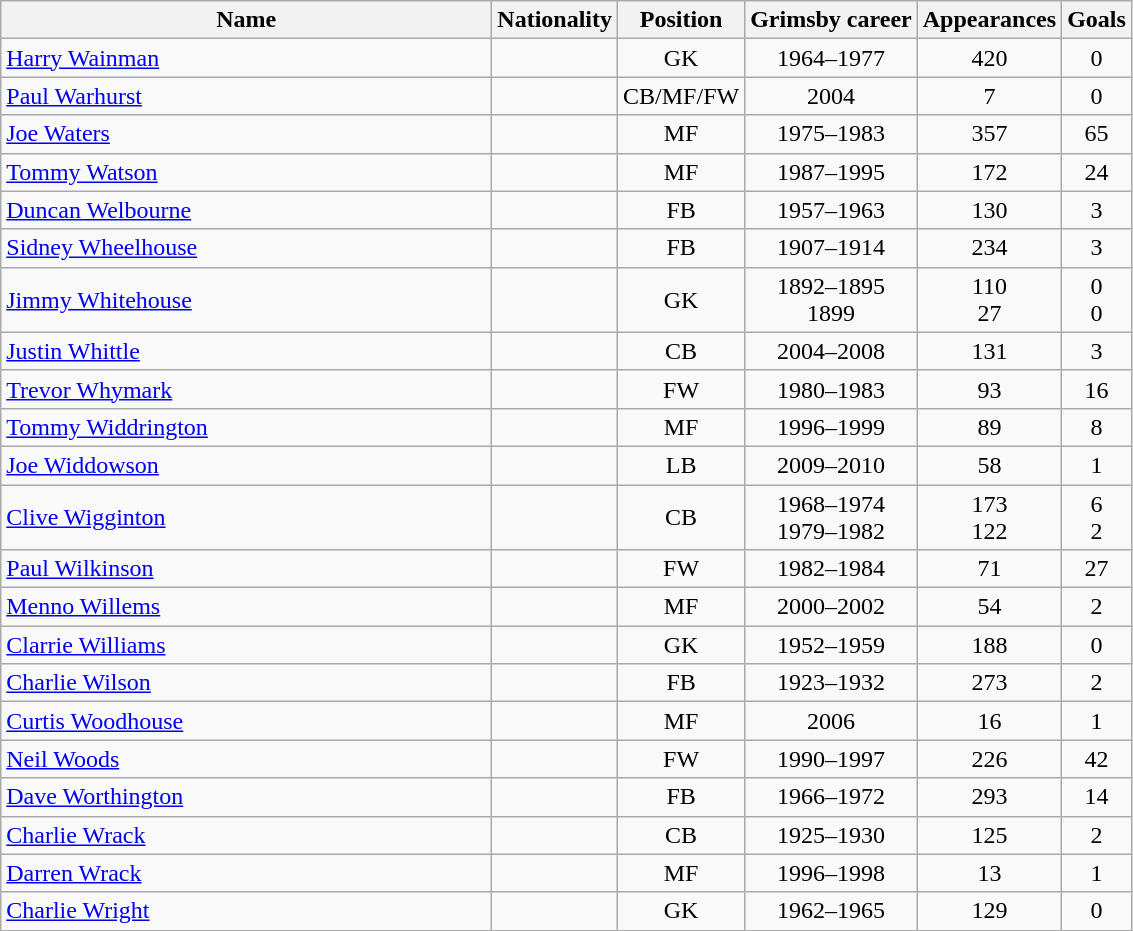<table class="wikitable" style="text-align: center;">
<tr>
<th style="width:20em">Name</th>
<th>Nationality</th>
<th>Position</th>
<th>Grimsby career</th>
<th>Appearances</th>
<th>Goals</th>
</tr>
<tr>
<td align="left"><a href='#'>Harry Wainman</a></td>
<td></td>
<td>GK</td>
<td>1964–1977</td>
<td>420</td>
<td>0</td>
</tr>
<tr>
<td align="left"><a href='#'>Paul Warhurst</a></td>
<td></td>
<td>CB/MF/FW</td>
<td>2004</td>
<td>7</td>
<td>0</td>
</tr>
<tr>
<td align="left"><a href='#'>Joe Waters</a></td>
<td></td>
<td>MF</td>
<td>1975–1983</td>
<td>357</td>
<td>65</td>
</tr>
<tr>
<td align="left"><a href='#'>Tommy Watson</a></td>
<td></td>
<td>MF</td>
<td>1987–1995</td>
<td>172</td>
<td>24</td>
</tr>
<tr>
<td align="left"><a href='#'>Duncan Welbourne</a></td>
<td></td>
<td>FB</td>
<td>1957–1963</td>
<td>130</td>
<td>3</td>
</tr>
<tr>
<td align="left"><a href='#'>Sidney Wheelhouse</a></td>
<td></td>
<td>FB</td>
<td>1907–1914</td>
<td>234</td>
<td>3</td>
</tr>
<tr>
<td align="left"><a href='#'>Jimmy Whitehouse</a></td>
<td></td>
<td>GK</td>
<td>1892–1895<br>1899</td>
<td>110<br>27</td>
<td>0<br>0</td>
</tr>
<tr>
<td align="left"><a href='#'>Justin Whittle</a></td>
<td></td>
<td>CB</td>
<td>2004–2008</td>
<td>131</td>
<td>3</td>
</tr>
<tr>
<td align="left"><a href='#'>Trevor Whymark</a></td>
<td></td>
<td>FW</td>
<td>1980–1983</td>
<td>93</td>
<td>16</td>
</tr>
<tr>
<td align="left"><a href='#'>Tommy Widdrington</a></td>
<td></td>
<td>MF</td>
<td>1996–1999</td>
<td>89</td>
<td>8</td>
</tr>
<tr>
<td align="left"><a href='#'>Joe Widdowson</a></td>
<td></td>
<td>LB</td>
<td>2009–2010</td>
<td>58</td>
<td>1</td>
</tr>
<tr>
<td align="left"><a href='#'>Clive Wigginton</a></td>
<td></td>
<td>CB</td>
<td>1968–1974<br>1979–1982</td>
<td>173<br>122</td>
<td>6<br>2</td>
</tr>
<tr>
<td align="left"><a href='#'>Paul Wilkinson</a></td>
<td></td>
<td>FW</td>
<td>1982–1984</td>
<td>71</td>
<td>27</td>
</tr>
<tr>
<td align="left"><a href='#'>Menno Willems</a></td>
<td></td>
<td>MF</td>
<td>2000–2002</td>
<td>54</td>
<td>2</td>
</tr>
<tr>
<td align="left"><a href='#'>Clarrie Williams</a></td>
<td></td>
<td>GK</td>
<td>1952–1959</td>
<td>188</td>
<td>0</td>
</tr>
<tr>
<td align="left"><a href='#'>Charlie Wilson</a></td>
<td></td>
<td>FB</td>
<td>1923–1932</td>
<td>273</td>
<td>2</td>
</tr>
<tr>
<td align="left"><a href='#'>Curtis Woodhouse</a></td>
<td></td>
<td>MF</td>
<td>2006</td>
<td>16</td>
<td>1</td>
</tr>
<tr>
<td align="left"><a href='#'>Neil Woods</a></td>
<td></td>
<td>FW</td>
<td>1990–1997</td>
<td>226</td>
<td>42</td>
</tr>
<tr>
<td align="left"><a href='#'>Dave Worthington</a></td>
<td></td>
<td>FB</td>
<td>1966–1972</td>
<td>293</td>
<td>14</td>
</tr>
<tr>
<td align="left"><a href='#'>Charlie Wrack</a></td>
<td></td>
<td>CB</td>
<td>1925–1930</td>
<td>125</td>
<td>2</td>
</tr>
<tr>
<td align="left"><a href='#'>Darren Wrack</a></td>
<td></td>
<td>MF</td>
<td>1996–1998</td>
<td>13</td>
<td>1</td>
</tr>
<tr>
<td align="left"><a href='#'>Charlie Wright</a></td>
<td></td>
<td>GK</td>
<td>1962–1965</td>
<td>129</td>
<td>0</td>
</tr>
</table>
